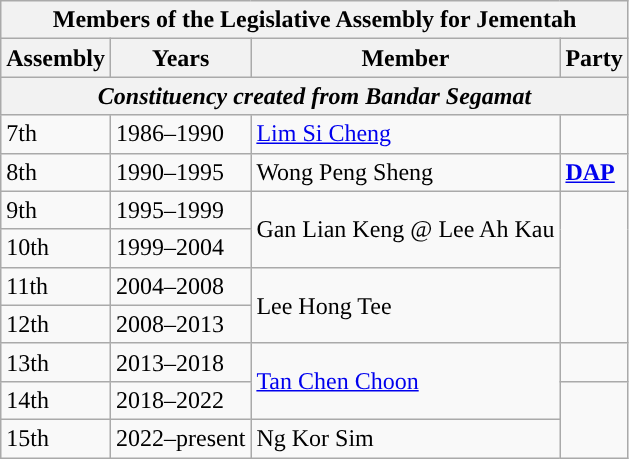<table class=wikitable>
<tr>
<th colspan=4>Members of the Legislative Assembly for Jementah</th>
</tr>
<tr>
<th>Assembly</th>
<th>Years</th>
<th>Member</th>
<th>Party</th>
</tr>
<tr>
<th colspan=4 align=center><em>Constituency created from Bandar Segamat</em></th>
</tr>
<tr>
<td>7th</td>
<td>1986–1990</td>
<td><a href='#'>Lim Si Cheng</a></td>
<td></td>
</tr>
<tr>
<td>8th</td>
<td>1990–1995</td>
<td>Wong Peng Sheng</td>
<td><strong><a href='#'>DAP</a></strong></td>
</tr>
<tr>
<td>9th</td>
<td>1995–1999</td>
<td rowspan="2">Gan Lian Keng @ Lee Ah Kau</td>
<td rowspan="4"></td>
</tr>
<tr>
<td>10th</td>
<td>1999–2004</td>
</tr>
<tr>
<td>11th</td>
<td>2004–2008</td>
<td rowspan="2">Lee Hong Tee</td>
</tr>
<tr>
<td>12th</td>
<td>2008–2013</td>
</tr>
<tr>
<td>13th</td>
<td>2013–2018</td>
<td rowspan="2"><a href='#'>Tan Chen Choon</a></td>
<td></td>
</tr>
<tr>
<td>14th</td>
<td>2018–2022</td>
<td rowspan="2"></td>
</tr>
<tr>
<td>15th</td>
<td>2022–present</td>
<td>Ng Kor Sim</td>
</tr>
</table>
